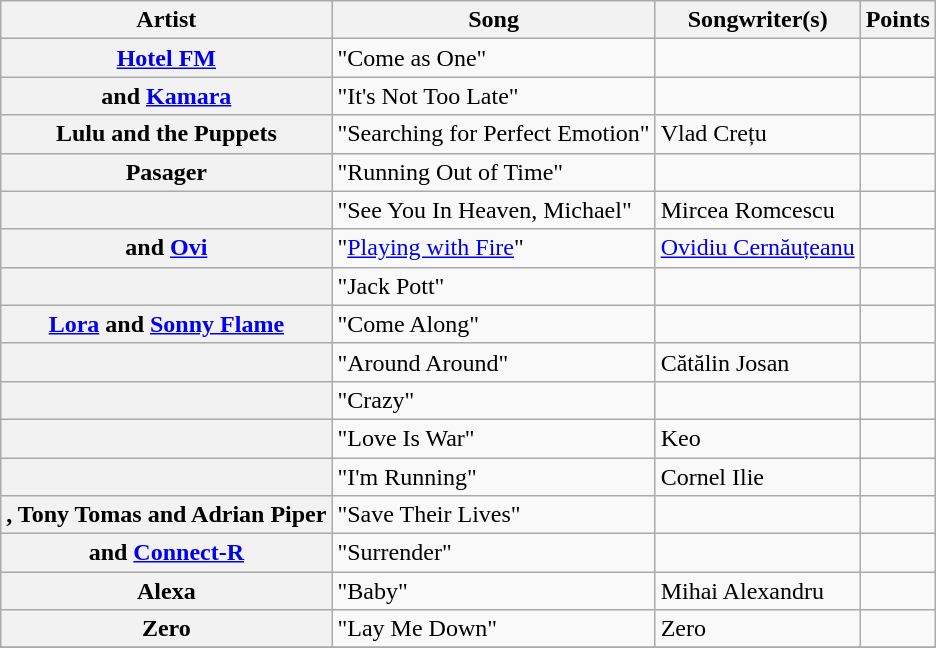<table class="wikitable sortable plainrowheaders" style="margin: 1em auto 1em auto">
<tr>
<th>Artist</th>
<th>Song</th>
<th scope=col>Songwriter(s)</th>
<th>Points</th>
</tr>
<tr>
<th scope="row"><a href='#'>Hotel FM</a></th>
<td>"Come as One"</td>
<td></td>
<td style="text-align:center;"></td>
</tr>
<tr>
<th scope="row"> and <a href='#'>Kamara</a></th>
<td>"It's Not Too Late"</td>
<td></td>
<td style="text-align:center;"></td>
</tr>
<tr>
<th scope="row">Lulu and the Puppets</th>
<td>"Searching for Perfect Emotion"</td>
<td>Vlad Crețu</td>
<td style="text-align:center;"></td>
</tr>
<tr>
<th scope="row">Pasager</th>
<td>"Running Out of Time"</td>
<td></td>
<td style="text-align:center;"></td>
</tr>
<tr>
<th scope="row"></th>
<td>"See You In Heaven, Michael"</td>
<td>Mircea Romcescu</td>
<td style="text-align:center;"></td>
</tr>
<tr>
<th scope="row"> and <a href='#'>Ovi</a></th>
<td>"<a href='#'>Playing with Fire</a>"</td>
<td><a href='#'>Ovidiu Cernăuțeanu</a></td>
<td style="text-align:center;"></td>
</tr>
<tr>
<th scope="row"></th>
<td>"Jack Pott"</td>
<td></td>
<td style="text-align:center;"></td>
</tr>
<tr>
<th scope="row"><a href='#'>Lora</a> and <a href='#'>Sonny Flame</a></th>
<td>"Come Along"</td>
<td></td>
<td style="text-align:center;"></td>
</tr>
<tr>
<th scope="row"></th>
<td>"Around Around"</td>
<td>Cătălin Josan</td>
<td style="text-align:center;"></td>
</tr>
<tr>
<th scope="row"></th>
<td>"Crazy"</td>
<td></td>
<td style="text-align:center;"></td>
</tr>
<tr>
<th scope="row"></th>
<td>"Love Is War"</td>
<td>Keo</td>
<td style="text-align:center;"></td>
</tr>
<tr>
<th scope="row"></th>
<td>"I'm Running"</td>
<td>Cornel Ilie</td>
<td style="text-align:center;"></td>
</tr>
<tr>
<th scope="row">, Tony Tomas and Adrian Piper</th>
<td>"Save Their Lives"</td>
<td></td>
<td style="text-align:center;"></td>
</tr>
<tr>
<th scope="row"> and <a href='#'>Connect-R</a></th>
<td>"Surrender"</td>
<td></td>
<td style="text-align:center;"></td>
</tr>
<tr>
<th scope="row">Alexa</th>
<td>"Baby"</td>
<td>Mihai Alexandru</td>
<td style="text-align:center;"></td>
</tr>
<tr>
<th scope="row">Zero</th>
<td>"Lay Me Down"</td>
<td>Zero</td>
<td style="text-align:center;"></td>
</tr>
<tr>
</tr>
</table>
